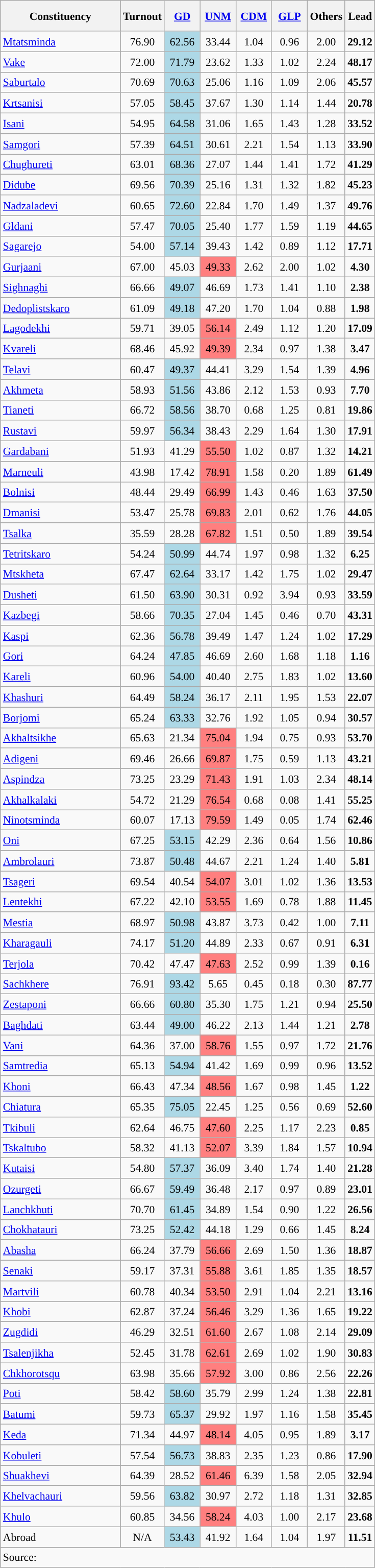<table class="wikitable sortable" style="text-align:center;font-size:90%;line-height:20px">
<tr style="height:40px;">
<th style="width:150px;">Constituency</th>
<th style="width:40px;">Turnout</th>
<th style="width:40px;"><a href='#'>GD</a></th>
<th style="width:40px;"><a href='#'>UNM</a></th>
<th style="width:40px;"><a href='#'>CDM</a></th>
<th style="width:40px;"><a href='#'>GLP</a></th>
<th style="width:40px;">Others</th>
<th style="width:30px;">Lead</th>
</tr>
<tr>
<td align="left"><a href='#'>Mtatsminda</a></td>
<td>76.90</td>
<td style="background:#ADD8E6;">62.56</td>
<td>33.44</td>
<td>1.04</td>
<td>0.96</td>
<td>2.00</td>
<td style="background:"><strong>29.12</strong></td>
</tr>
<tr>
<td align="left"><a href='#'>Vake</a></td>
<td>72.00</td>
<td style="background:#ADD8E6;">71.79</td>
<td>23.62</td>
<td>1.33</td>
<td>1.02</td>
<td>2.24</td>
<td style="background:"><strong>48.17</strong></td>
</tr>
<tr>
<td align="left"><a href='#'>Saburtalo</a></td>
<td>70.69</td>
<td style="background:#ADD8E6;">70.63</td>
<td>25.06</td>
<td>1.16</td>
<td>1.09</td>
<td>2.06</td>
<td style="background:"><strong>45.57</strong></td>
</tr>
<tr>
<td align="left"><a href='#'>Krtsanisi</a></td>
<td>57.05</td>
<td style="background:#ADD8E6;">58.45</td>
<td>37.67</td>
<td>1.30</td>
<td>1.14</td>
<td>1.44</td>
<td style="background:"><strong>20.78</strong></td>
</tr>
<tr>
<td align="left"><a href='#'>Isani</a></td>
<td>54.95</td>
<td style="background:#ADD8E6;">64.58</td>
<td>31.06</td>
<td>1.65</td>
<td>1.43</td>
<td>1.28</td>
<td style="background:"><strong>33.52</strong></td>
</tr>
<tr>
<td align="left"><a href='#'>Samgori</a></td>
<td>57.39</td>
<td style="background:#ADD8E6;">64.51</td>
<td>30.61</td>
<td>2.21</td>
<td>1.54</td>
<td>1.13</td>
<td style="background:"><strong>33.90</strong></td>
</tr>
<tr>
<td align="left"><a href='#'>Chughureti</a></td>
<td>63.01</td>
<td style="background:#ADD8E6;">68.36</td>
<td>27.07</td>
<td>1.44</td>
<td>1.41</td>
<td>1.72</td>
<td style="background:"><strong>41.29</strong></td>
</tr>
<tr>
<td align="left"><a href='#'>Didube</a></td>
<td>69.56</td>
<td style="background:#ADD8E6;">70.39</td>
<td>25.16</td>
<td>1.31</td>
<td>1.32</td>
<td>1.82</td>
<td style="background:"><strong>45.23</strong></td>
</tr>
<tr>
<td align="left"><a href='#'>Nadzaladevi</a></td>
<td>60.65</td>
<td style="background:#ADD8E6;">72.60</td>
<td>22.84</td>
<td>1.70</td>
<td>1.49</td>
<td>1.37</td>
<td style="background:"><strong>49.76</strong></td>
</tr>
<tr>
<td align="left"><a href='#'>Gldani</a></td>
<td>57.47</td>
<td style="background:#ADD8E6;">70.05</td>
<td>25.40</td>
<td>1.77</td>
<td>1.59</td>
<td>1.19</td>
<td style="background:"><strong>44.65</strong></td>
</tr>
<tr>
<td align="left"><a href='#'>Sagarejo</a></td>
<td>54.00</td>
<td style="background:#ADD8E6;">57.14</td>
<td>39.43</td>
<td>1.42</td>
<td>0.89</td>
<td>1.12</td>
<td style="background:"><strong>17.71</strong></td>
</tr>
<tr>
<td align="left"><a href='#'>Gurjaani</a></td>
<td>67.00</td>
<td>45.03</td>
<td style="background:#FF7F7F;">49.33</td>
<td>2.62</td>
<td>2.00</td>
<td>1.02</td>
<td style="background:"><strong>4.30</strong></td>
</tr>
<tr>
<td align="left"><a href='#'>Sighnaghi</a></td>
<td>66.66</td>
<td style="background:#ADD8E6;">49.07</td>
<td>46.69</td>
<td>1.73</td>
<td>1.41</td>
<td>1.10</td>
<td style="background:"><strong>2.38</strong></td>
</tr>
<tr>
<td align="left"><a href='#'>Dedoplistskaro</a></td>
<td>61.09</td>
<td style="background:#ADD8E6;">49.18</td>
<td>47.20</td>
<td>1.70</td>
<td>1.04</td>
<td>0.88</td>
<td style="background:"><strong>1.98</strong></td>
</tr>
<tr>
<td align="left"><a href='#'>Lagodekhi</a></td>
<td>59.71</td>
<td>39.05</td>
<td style="background:#FF7F7F;">56.14</td>
<td>2.49</td>
<td>1.12</td>
<td>1.20</td>
<td style="background:"><strong>17.09</strong></td>
</tr>
<tr>
<td align="left"><a href='#'>Kvareli</a></td>
<td>68.46</td>
<td>45.92</td>
<td style="background:#FF7F7F;">49.39</td>
<td>2.34</td>
<td>0.97</td>
<td>1.38</td>
<td style="background:"><strong>3.47</strong></td>
</tr>
<tr>
<td align="left"><a href='#'>Telavi</a></td>
<td>60.47</td>
<td style="background:#ADD8E6;">49.37</td>
<td>44.41</td>
<td>3.29</td>
<td>1.54</td>
<td>1.39</td>
<td style="background:"><strong>4.96</strong></td>
</tr>
<tr>
<td align="left"><a href='#'>Akhmeta</a></td>
<td>58.93</td>
<td style="background:#ADD8E6;">51.56</td>
<td>43.86</td>
<td>2.12</td>
<td>1.53</td>
<td>0.93</td>
<td style="background:"><strong>7.70</strong></td>
</tr>
<tr>
<td align="left"><a href='#'>Tianeti</a></td>
<td>66.72</td>
<td style="background:#ADD8E6;">58.56</td>
<td>38.70</td>
<td>0.68</td>
<td>1.25</td>
<td>0.81</td>
<td style="background:"><strong>19.86</strong></td>
</tr>
<tr>
<td align="left"><a href='#'>Rustavi</a></td>
<td>59.97</td>
<td style="background:#ADD8E6;">56.34</td>
<td>38.43</td>
<td>2.29</td>
<td>1.64</td>
<td>1.30</td>
<td style="background:"><strong>17.91</strong></td>
</tr>
<tr>
<td align="left"><a href='#'>Gardabani</a></td>
<td>51.93</td>
<td>41.29</td>
<td style="background:#FF7F7F;">55.50</td>
<td>1.02</td>
<td>0.87</td>
<td>1.32</td>
<td style="background:"><strong>14.21</strong></td>
</tr>
<tr>
<td align="left"><a href='#'>Marneuli</a></td>
<td>43.98</td>
<td>17.42</td>
<td style="background:#FF7F7F;">78.91</td>
<td>1.58</td>
<td>0.20</td>
<td>1.89</td>
<td style="background:"><strong>61.49</strong></td>
</tr>
<tr>
<td align="left"><a href='#'>Bolnisi</a></td>
<td>48.44</td>
<td>29.49</td>
<td style="background:#FF7F7F;">66.99</td>
<td>1.43</td>
<td>0.46</td>
<td>1.63</td>
<td style="background:"><strong>37.50</strong></td>
</tr>
<tr>
<td align="left"><a href='#'>Dmanisi</a></td>
<td>53.47</td>
<td>25.78</td>
<td style="background:#FF7F7F;">69.83</td>
<td>2.01</td>
<td>0.62</td>
<td>1.76</td>
<td style="background:"><strong>44.05</strong></td>
</tr>
<tr>
<td align="left"><a href='#'>Tsalka</a></td>
<td>35.59</td>
<td>28.28</td>
<td style="background:#FF7F7F;">67.82</td>
<td>1.51</td>
<td>0.50</td>
<td>1.89</td>
<td style="background:"><strong>39.54</strong></td>
</tr>
<tr>
<td align="left"><a href='#'>Tetritskaro</a></td>
<td>54.24</td>
<td style="background:#ADD8E6;">50.99</td>
<td>44.74</td>
<td>1.97</td>
<td>0.98</td>
<td>1.32</td>
<td style="background:"><strong>6.25</strong></td>
</tr>
<tr>
<td align="left"><a href='#'>Mtskheta</a></td>
<td>67.47</td>
<td style="background:#ADD8E6;">62.64</td>
<td>33.17</td>
<td>1.42</td>
<td>1.75</td>
<td>1.02</td>
<td style="background:"><strong>29.47</strong></td>
</tr>
<tr>
<td align="left"><a href='#'>Dusheti</a></td>
<td>61.50</td>
<td style="background:#ADD8E6;">63.90</td>
<td>30.31</td>
<td>0.92</td>
<td>3.94</td>
<td>0.93</td>
<td style="background:"><strong>33.59</strong></td>
</tr>
<tr>
<td align="left"><a href='#'>Kazbegi</a></td>
<td>58.66</td>
<td style="background:#ADD8E6;">70.35</td>
<td>27.04</td>
<td>1.45</td>
<td>0.46</td>
<td>0.70</td>
<td style="background:"><strong>43.31</strong></td>
</tr>
<tr>
<td align="left"><a href='#'>Kaspi</a></td>
<td>62.36</td>
<td style="background:#ADD8E6;">56.78</td>
<td>39.49</td>
<td>1.47</td>
<td>1.24</td>
<td>1.02</td>
<td style="background:"><strong>17.29</strong></td>
</tr>
<tr>
<td align="left"><a href='#'>Gori</a></td>
<td>64.24</td>
<td style="background:#ADD8E6;">47.85</td>
<td>46.69</td>
<td>2.60</td>
<td>1.68</td>
<td>1.18</td>
<td style="background:"><strong>1.16</strong></td>
</tr>
<tr>
<td align="left"><a href='#'>Kareli</a></td>
<td>60.96</td>
<td style="background:#ADD8E6;">54.00</td>
<td>40.40</td>
<td>2.75</td>
<td>1.83</td>
<td>1.02</td>
<td style="background:"><strong>13.60</strong></td>
</tr>
<tr>
<td align="left"><a href='#'>Khashuri</a></td>
<td>64.49</td>
<td style="background:#ADD8E6;">58.24</td>
<td>36.17</td>
<td>2.11</td>
<td>1.95</td>
<td>1.53</td>
<td style="background:"><strong>22.07</strong></td>
</tr>
<tr>
<td align="left"><a href='#'>Borjomi</a></td>
<td>65.24</td>
<td style="background:#ADD8E6;">63.33</td>
<td>32.76</td>
<td>1.92</td>
<td>1.05</td>
<td>0.94</td>
<td style="background:"><strong>30.57</strong></td>
</tr>
<tr>
<td align="left"><a href='#'>Akhaltsikhe</a></td>
<td>65.63</td>
<td>21.34</td>
<td style="background:#FF7F7F;">75.04</td>
<td>1.94</td>
<td>0.75</td>
<td>0.93</td>
<td style="background:"><strong>53.70</strong></td>
</tr>
<tr>
<td align="left"><a href='#'>Adigeni</a></td>
<td>69.46</td>
<td>26.66</td>
<td style="background:#FF7F7F;">69.87</td>
<td>1.75</td>
<td>0.59</td>
<td>1.13</td>
<td style="background:"><strong>43.21</strong></td>
</tr>
<tr>
<td align="left"><a href='#'>Aspindza</a></td>
<td>73.25</td>
<td>23.29</td>
<td style="background:#FF7F7F;">71.43</td>
<td>1.91</td>
<td>1.03</td>
<td>2.34</td>
<td style="background:"><strong>48.14</strong></td>
</tr>
<tr>
<td align="left"><a href='#'>Akhalkalaki</a></td>
<td>54.72</td>
<td>21.29</td>
<td style="background:#FF7F7F;">76.54</td>
<td>0.68</td>
<td>0.08</td>
<td>1.41</td>
<td style="background:"><strong>55.25</strong></td>
</tr>
<tr>
<td align="left"><a href='#'>Ninotsminda</a></td>
<td>60.07</td>
<td>17.13</td>
<td style="background:#FF7F7F;">79.59</td>
<td>1.49</td>
<td>0.05</td>
<td>1.74</td>
<td style="background:"><strong>62.46</strong></td>
</tr>
<tr>
<td align="left"><a href='#'>Oni</a></td>
<td>67.25</td>
<td style="background:#ADD8E6;">53.15</td>
<td>42.29</td>
<td>2.36</td>
<td>0.64</td>
<td>1.56</td>
<td style="background:"><strong>10.86</strong></td>
</tr>
<tr>
<td align="left"><a href='#'>Ambrolauri</a></td>
<td>73.87</td>
<td style="background:#ADD8E6;">50.48</td>
<td>44.67</td>
<td>2.21</td>
<td>1.24</td>
<td>1.40</td>
<td style="background:"><strong>5.81</strong></td>
</tr>
<tr>
<td align="left"><a href='#'>Tsageri</a></td>
<td>69.54</td>
<td>40.54</td>
<td style="background:#FF7F7F;">54.07</td>
<td>3.01</td>
<td>1.02</td>
<td>1.36</td>
<td style="background:"><strong>13.53</strong></td>
</tr>
<tr>
<td align="left"><a href='#'>Lentekhi</a></td>
<td>67.22</td>
<td>42.10</td>
<td style="background:#FF7F7F;">53.55</td>
<td>1.69</td>
<td>0.78</td>
<td>1.88</td>
<td style="background:"><strong>11.45</strong></td>
</tr>
<tr>
<td align="left"><a href='#'>Mestia</a></td>
<td>68.97</td>
<td style="background:#ADD8E6;">50.98</td>
<td>43.87</td>
<td>3.73</td>
<td>0.42</td>
<td>1.00</td>
<td style="background:"><strong>7.11</strong></td>
</tr>
<tr>
<td align="left"><a href='#'>Kharagauli</a></td>
<td>74.17</td>
<td style="background:#ADD8E6;">51.20</td>
<td>44.89</td>
<td>2.33</td>
<td>0.67</td>
<td>0.91</td>
<td style="background:"><strong>6.31</strong></td>
</tr>
<tr>
<td align="left"><a href='#'>Terjola</a></td>
<td>70.42</td>
<td>47.47</td>
<td style="background:#FF7F7F;">47.63</td>
<td>2.52</td>
<td>0.99</td>
<td>1.39</td>
<td style="background:"><strong>0.16</strong></td>
</tr>
<tr>
<td align="left"><a href='#'>Sachkhere</a></td>
<td>76.91</td>
<td style="background:#ADD8E6;">93.42</td>
<td>5.65</td>
<td>0.45</td>
<td>0.18</td>
<td>0.30</td>
<td style="background:"><strong>87.77</strong></td>
</tr>
<tr>
<td align="left"><a href='#'>Zestaponi</a></td>
<td>66.66</td>
<td style="background:#ADD8E6;">60.80</td>
<td>35.30</td>
<td>1.75</td>
<td>1.21</td>
<td>0.94</td>
<td style="background:"><strong>25.50</strong></td>
</tr>
<tr>
<td align="left"><a href='#'>Baghdati</a></td>
<td>63.44</td>
<td style="background:#ADD8E6;">49.00</td>
<td>46.22</td>
<td>2.13</td>
<td>1.44</td>
<td>1.21</td>
<td style="background:"><strong>2.78</strong></td>
</tr>
<tr>
<td align="left"><a href='#'>Vani</a></td>
<td>64.36</td>
<td>37.00</td>
<td style="background:#FF7F7F;">58.76</td>
<td>1.55</td>
<td>0.97</td>
<td>1.72</td>
<td style="background:"><strong>21.76</strong></td>
</tr>
<tr>
<td align="left"><a href='#'>Samtredia</a></td>
<td>65.13</td>
<td style="background:#ADD8E6;">54.94</td>
<td>41.42</td>
<td>1.69</td>
<td>0.99</td>
<td>0.96</td>
<td style="background:"><strong>13.52</strong></td>
</tr>
<tr>
<td align="left"><a href='#'>Khoni</a></td>
<td>66.43</td>
<td>47.34</td>
<td style="background:#FF7F7F;">48.56</td>
<td>1.67</td>
<td>0.98</td>
<td>1.45</td>
<td style="background:"><strong>1.22</strong></td>
</tr>
<tr>
<td align="left"><a href='#'>Chiatura</a></td>
<td>65.35</td>
<td style="background:#ADD8E6;">75.05</td>
<td>22.45</td>
<td>1.25</td>
<td>0.56</td>
<td>0.69</td>
<td style="background:"><strong>52.60</strong></td>
</tr>
<tr>
<td align="left"><a href='#'>Tkibuli</a></td>
<td>62.64</td>
<td>46.75</td>
<td style="background:#FF7F7F;">47.60</td>
<td>2.25</td>
<td>1.17</td>
<td>2.23</td>
<td style="background:"><strong>0.85</strong></td>
</tr>
<tr>
<td align="left"><a href='#'>Tskaltubo</a></td>
<td>58.32</td>
<td>41.13</td>
<td style="background:#FF7F7F;">52.07</td>
<td>3.39</td>
<td>1.84</td>
<td>1.57</td>
<td style="background:"><strong>10.94</strong></td>
</tr>
<tr>
<td align="left"><a href='#'>Kutaisi</a></td>
<td>54.80</td>
<td style="background:#ADD8E6;">57.37</td>
<td>36.09</td>
<td>3.40</td>
<td>1.74</td>
<td>1.40</td>
<td style="background:"><strong>21.28</strong></td>
</tr>
<tr>
<td align="left"><a href='#'>Ozurgeti</a></td>
<td>66.67</td>
<td style="background:#ADD8E6;">59.49</td>
<td>36.48</td>
<td>2.17</td>
<td>0.97</td>
<td>0.89</td>
<td style="background:"><strong>23.01</strong></td>
</tr>
<tr>
<td align="left"><a href='#'>Lanchkhuti</a></td>
<td>70.70</td>
<td style="background:#ADD8E6;">61.45</td>
<td>34.89</td>
<td>1.54</td>
<td>0.90</td>
<td>1.22</td>
<td style="background:"><strong>26.56</strong></td>
</tr>
<tr>
<td align="left"><a href='#'>Chokhatauri</a></td>
<td>73.25</td>
<td style="background:#ADD8E6;">52.42</td>
<td>44.18</td>
<td>1.29</td>
<td>0.66</td>
<td>1.45</td>
<td style="background:"><strong>8.24</strong></td>
</tr>
<tr>
<td align="left"><a href='#'>Abasha</a></td>
<td>66.24</td>
<td>37.79</td>
<td style="background:#FF7F7F;">56.66</td>
<td>2.69</td>
<td>1.50</td>
<td>1.36</td>
<td style="background:"><strong>18.87</strong></td>
</tr>
<tr>
<td align="left"><a href='#'>Senaki</a></td>
<td>59.17</td>
<td>37.31</td>
<td style="background:#FF7F7F;">55.88</td>
<td>3.61</td>
<td>1.85</td>
<td>1.35</td>
<td style="background:"><strong>18.57</strong></td>
</tr>
<tr>
<td align="left"><a href='#'>Martvili</a></td>
<td>60.78</td>
<td>40.34</td>
<td style="background:#FF7F7F;">53.50</td>
<td>2.91</td>
<td>1.04</td>
<td>2.21</td>
<td style="background:"><strong>13.16</strong></td>
</tr>
<tr>
<td align="left"><a href='#'>Khobi</a></td>
<td>62.87</td>
<td>37.24</td>
<td style="background:#FF7F7F;">56.46</td>
<td>3.29</td>
<td>1.36</td>
<td>1.65</td>
<td style="background:"><strong>19.22</strong></td>
</tr>
<tr>
<td align="left"><a href='#'>Zugdidi</a></td>
<td>46.29</td>
<td>32.51</td>
<td style="background:#FF7F7F;">61.60</td>
<td>2.67</td>
<td>1.08</td>
<td>2.14</td>
<td style="background:"><strong>29.09</strong></td>
</tr>
<tr>
<td align="left"><a href='#'>Tsalenjikha</a></td>
<td>52.45</td>
<td>31.78</td>
<td style="background:#FF7F7F;">62.61</td>
<td>2.69</td>
<td>1.02</td>
<td>1.90</td>
<td style="background:"><strong>30.83</strong></td>
</tr>
<tr>
<td align="left"><a href='#'>Chkhorotsqu</a></td>
<td>63.98</td>
<td>35.66</td>
<td style="background:#FF7F7F;">57.92</td>
<td>3.00</td>
<td>0.86</td>
<td>2.56</td>
<td style="background:"><strong>22.26</strong></td>
</tr>
<tr>
<td align="left"><a href='#'>Poti</a></td>
<td>58.42</td>
<td style="background:#ADD8E6;">58.60</td>
<td>35.79</td>
<td>2.99</td>
<td>1.24</td>
<td>1.38</td>
<td style="background:"><strong>22.81</strong></td>
</tr>
<tr>
<td align="left"><a href='#'>Batumi</a></td>
<td>59.73</td>
<td style="background:#ADD8E6;">65.37</td>
<td>29.92</td>
<td>1.97</td>
<td>1.16</td>
<td>1.58</td>
<td style="background:"><strong>35.45</strong></td>
</tr>
<tr>
<td align="left"><a href='#'>Keda</a></td>
<td>71.34</td>
<td>44.97</td>
<td style="background:#FF7F7F;">48.14</td>
<td>4.05</td>
<td>0.95</td>
<td>1.89</td>
<td style="background:"><strong>3.17</strong></td>
</tr>
<tr>
<td align="left"><a href='#'>Kobuleti</a></td>
<td>57.54</td>
<td style="background:#ADD8E6;">56.73</td>
<td>38.83</td>
<td>2.35</td>
<td>1.23</td>
<td>0.86</td>
<td style="background:"><strong>17.90</strong></td>
</tr>
<tr>
<td align="left"><a href='#'>Shuakhevi</a></td>
<td>64.39</td>
<td>28.52</td>
<td style="background:#FF7F7F;">61.46</td>
<td>6.39</td>
<td>1.58</td>
<td>2.05</td>
<td style="background:"><strong>32.94</strong></td>
</tr>
<tr>
<td align="left"><a href='#'>Khelvachauri</a></td>
<td>59.56</td>
<td style="background:#ADD8E6;">63.82</td>
<td>30.97</td>
<td>2.72</td>
<td>1.18</td>
<td>1.31</td>
<td style="background:"><strong>32.85</strong></td>
</tr>
<tr>
<td align="left"><a href='#'>Khulo</a></td>
<td>60.85</td>
<td>34.56</td>
<td style="background:#FF7F7F;">58.24</td>
<td>4.03</td>
<td>1.00</td>
<td>2.17</td>
<td style="background:"><strong>23.68</strong></td>
</tr>
<tr>
<td align="left">Abroad</td>
<td>N/A</td>
<td style="background:#ADD8E6;">53.43</td>
<td>41.92</td>
<td>1.64</td>
<td>1.04</td>
<td>1.97</td>
<td style="background:"><strong>11.51</strong></td>
</tr>
<tr>
<td align=left colspan=9>Source: </td>
</tr>
</table>
